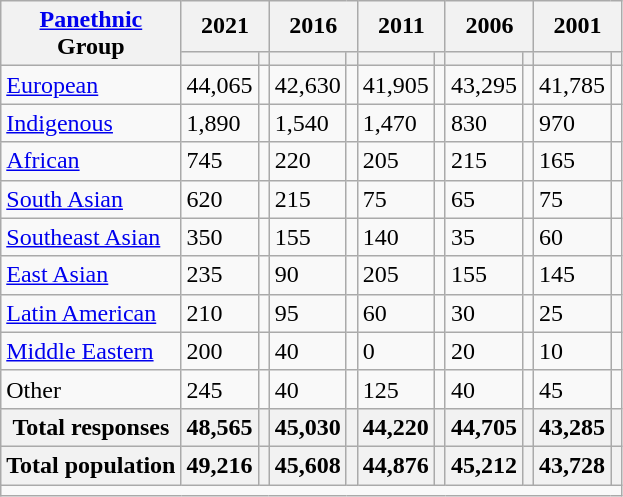<table class="wikitable collapsible sortable">
<tr>
<th rowspan="2"><a href='#'>Panethnic</a><br>Group</th>
<th colspan="2">2021</th>
<th colspan="2">2016</th>
<th colspan="2">2011</th>
<th colspan="2">2006</th>
<th colspan="2">2001</th>
</tr>
<tr>
<th><a href='#'></a></th>
<th></th>
<th><a href='#'></a></th>
<th></th>
<th><a href='#'></a></th>
<th></th>
<th><a href='#'></a></th>
<th></th>
<th><a href='#'></a></th>
<th></th>
</tr>
<tr>
<td><a href='#'>European</a></td>
<td>44,065</td>
<td></td>
<td>42,630</td>
<td></td>
<td>41,905</td>
<td></td>
<td>43,295</td>
<td></td>
<td>41,785</td>
<td></td>
</tr>
<tr>
<td><a href='#'>Indigenous</a></td>
<td>1,890</td>
<td></td>
<td>1,540</td>
<td></td>
<td>1,470</td>
<td></td>
<td>830</td>
<td></td>
<td>970</td>
<td></td>
</tr>
<tr>
<td><a href='#'>African</a></td>
<td>745</td>
<td></td>
<td>220</td>
<td></td>
<td>205</td>
<td></td>
<td>215</td>
<td></td>
<td>165</td>
<td></td>
</tr>
<tr>
<td><a href='#'>South Asian</a></td>
<td>620</td>
<td></td>
<td>215</td>
<td></td>
<td>75</td>
<td></td>
<td>65</td>
<td></td>
<td>75</td>
<td></td>
</tr>
<tr>
<td><a href='#'>Southeast Asian</a></td>
<td>350</td>
<td></td>
<td>155</td>
<td></td>
<td>140</td>
<td></td>
<td>35</td>
<td></td>
<td>60</td>
<td></td>
</tr>
<tr>
<td><a href='#'>East Asian</a></td>
<td>235</td>
<td></td>
<td>90</td>
<td></td>
<td>205</td>
<td></td>
<td>155</td>
<td></td>
<td>145</td>
<td></td>
</tr>
<tr>
<td><a href='#'>Latin American</a></td>
<td>210</td>
<td></td>
<td>95</td>
<td></td>
<td>60</td>
<td></td>
<td>30</td>
<td></td>
<td>25</td>
<td></td>
</tr>
<tr>
<td><a href='#'>Middle Eastern</a></td>
<td>200</td>
<td></td>
<td>40</td>
<td></td>
<td>0</td>
<td></td>
<td>20</td>
<td></td>
<td>10</td>
<td></td>
</tr>
<tr>
<td>Other</td>
<td>245</td>
<td></td>
<td>40</td>
<td></td>
<td>125</td>
<td></td>
<td>40</td>
<td></td>
<td>45</td>
<td></td>
</tr>
<tr>
<th>Total responses</th>
<th>48,565</th>
<th></th>
<th>45,030</th>
<th></th>
<th>44,220</th>
<th></th>
<th>44,705</th>
<th></th>
<th>43,285</th>
<th></th>
</tr>
<tr>
<th>Total population</th>
<th>49,216</th>
<th></th>
<th>45,608</th>
<th></th>
<th>44,876</th>
<th></th>
<th>45,212</th>
<th></th>
<th>43,728</th>
<th></th>
</tr>
<tr class="sortbottom">
<td colspan="15"></td>
</tr>
</table>
